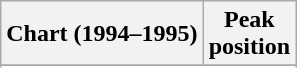<table class="wikitable sortable plainrowheaders" style="text-align:center">
<tr>
<th scope="col">Chart (1994–1995)</th>
<th scope="col">Peak<br>position</th>
</tr>
<tr>
</tr>
<tr>
</tr>
<tr>
</tr>
<tr>
</tr>
<tr>
</tr>
<tr>
</tr>
</table>
